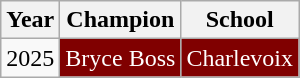<table class=wikitable>
<tr>
<th>Year</th>
<th>Champion</th>
<th>School</th>
</tr>
<tr>
<td>2025</td>
<td !align=center style="background:maroon;color:white">Bryce Boss</td>
<td !align=center style="background:maroon;color:white">Charlevoix</td>
</tr>
</table>
